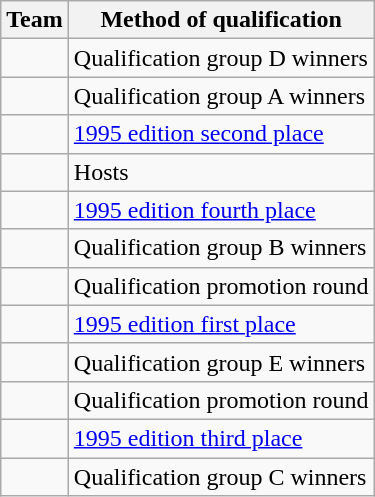<table class="wikitable">
<tr>
<th>Team</th>
<th>Method of qualification</th>
</tr>
<tr>
<td></td>
<td>Qualification group D winners</td>
</tr>
<tr>
<td></td>
<td>Qualification group A winners</td>
</tr>
<tr>
<td></td>
<td><a href='#'>1995 edition second place</a></td>
</tr>
<tr>
<td></td>
<td>Hosts</td>
</tr>
<tr>
<td></td>
<td><a href='#'>1995 edition fourth place</a></td>
</tr>
<tr>
<td></td>
<td>Qualification group B winners</td>
</tr>
<tr>
<td></td>
<td>Qualification promotion round</td>
</tr>
<tr>
<td></td>
<td><a href='#'>1995 edition first place</a></td>
</tr>
<tr>
<td></td>
<td>Qualification group E winners</td>
</tr>
<tr>
<td></td>
<td>Qualification promotion round</td>
</tr>
<tr>
<td></td>
<td><a href='#'>1995 edition third place</a></td>
</tr>
<tr>
<td></td>
<td>Qualification group C winners</td>
</tr>
</table>
